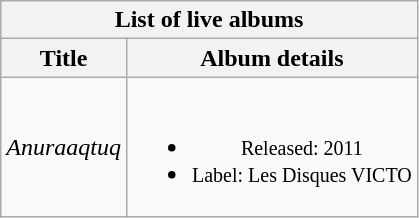<table class="wikitable plainrowheaders" border="1" style="text-align:center; text-align:center; href:2014 Polaris Music Prize">
<tr>
<th colspan="2">List of live albums</th>
</tr>
<tr>
<th>Title</th>
<th>Album details</th>
</tr>
<tr>
<td><em>Anuraaqtuq</em></td>
<td><br><ul><li><small>Released: 2011</small></li><li><small>Label: Les Disques VICTO</small></li></ul></td>
</tr>
</table>
